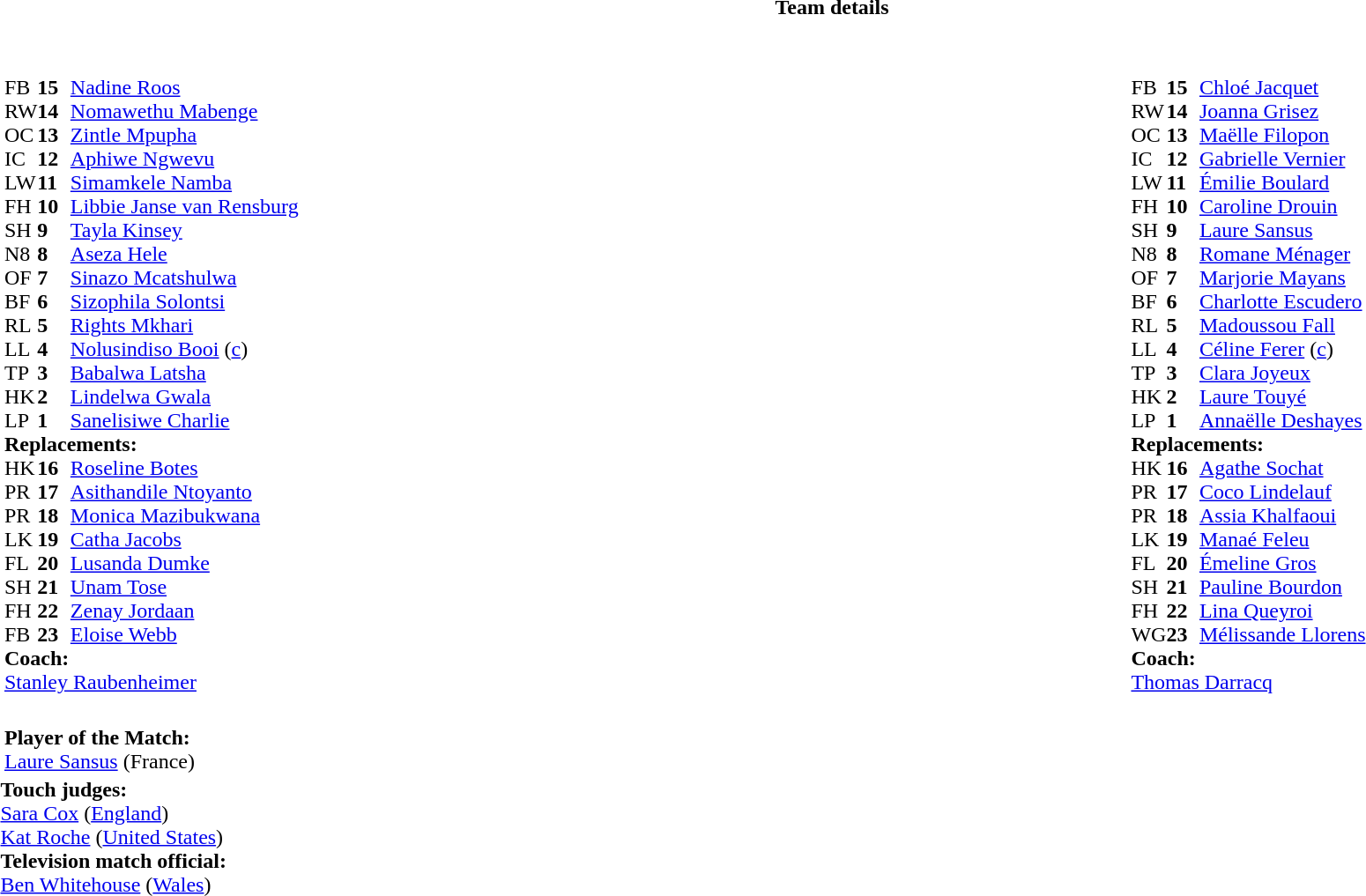<table border="0" style="width:100%">
<tr>
<th>Team details</th>
</tr>
<tr>
<td><br><table style="width:100%">
<tr>
<td style="vertical-align:top;width:50%"><br><table cellspacing="0" cellpadding="0">
<tr>
<th width="25"></th>
<th width="25"></th>
</tr>
<tr>
<td style="vertical-align:top;width:0%"></td>
</tr>
<tr>
<td>FB</td>
<td><strong>15</strong></td>
<td><a href='#'>Nadine Roos</a></td>
</tr>
<tr>
<td>RW</td>
<td><strong>14</strong></td>
<td><a href='#'>Nomawethu Mabenge</a></td>
</tr>
<tr>
<td>OC</td>
<td><strong>13</strong></td>
<td><a href='#'>Zintle Mpupha</a></td>
</tr>
<tr>
<td>IC</td>
<td><strong>12</strong></td>
<td><a href='#'>Aphiwe Ngwevu</a></td>
</tr>
<tr>
<td>LW</td>
<td><strong>11</strong></td>
<td><a href='#'>Simamkele Namba</a></td>
<td></td>
<td></td>
</tr>
<tr>
<td>FH</td>
<td><strong>10</strong></td>
<td><a href='#'>Libbie Janse van Rensburg</a></td>
<td></td>
<td></td>
</tr>
<tr>
<td>SH</td>
<td><strong>9</strong></td>
<td><a href='#'>Tayla Kinsey</a></td>
<td></td>
<td></td>
</tr>
<tr>
<td>N8</td>
<td><strong>8</strong></td>
<td><a href='#'>Aseza Hele</a></td>
</tr>
<tr>
<td>OF</td>
<td><strong>7</strong></td>
<td><a href='#'>Sinazo Mcatshulwa</a></td>
<td></td>
<td></td>
</tr>
<tr>
<td>BF</td>
<td><strong>6</strong></td>
<td><a href='#'>Sizophila Solontsi</a></td>
<td></td>
<td></td>
</tr>
<tr>
<td>RL</td>
<td><strong>5</strong></td>
<td><a href='#'>Rights Mkhari</a></td>
<td></td>
<td></td>
</tr>
<tr>
<td>LL</td>
<td><strong>4</strong></td>
<td><a href='#'>Nolusindiso Booi</a> (<a href='#'>c</a>)</td>
</tr>
<tr>
<td>TP</td>
<td><strong>3</strong></td>
<td><a href='#'>Babalwa Latsha</a></td>
</tr>
<tr>
<td>HK</td>
<td><strong>2</strong></td>
<td><a href='#'>Lindelwa Gwala</a></td>
<td></td>
<td></td>
</tr>
<tr>
<td>LP</td>
<td><strong>1</strong></td>
<td><a href='#'>Sanelisiwe Charlie</a></td>
<td></td>
<td></td>
</tr>
<tr>
<td colspan=3><strong>Replacements:</strong></td>
</tr>
<tr>
<td>HK</td>
<td><strong>16</strong></td>
<td><a href='#'>Roseline Botes</a></td>
<td></td>
<td></td>
</tr>
<tr>
<td>PR</td>
<td><strong>17</strong></td>
<td><a href='#'>Asithandile Ntoyanto</a></td>
<td></td>
<td></td>
</tr>
<tr>
<td>PR</td>
<td><strong>18</strong></td>
<td><a href='#'>Monica Mazibukwana</a></td>
</tr>
<tr>
<td>LK</td>
<td><strong>19</strong></td>
<td><a href='#'>Catha Jacobs</a></td>
<td></td>
<td></td>
</tr>
<tr>
<td>FL</td>
<td><strong>20</strong></td>
<td><a href='#'>Lusanda Dumke</a></td>
<td></td>
<td></td>
</tr>
<tr>
<td>SH</td>
<td><strong>21</strong></td>
<td><a href='#'>Unam Tose</a></td>
<td></td>
<td></td>
</tr>
<tr>
<td>FH</td>
<td><strong>22</strong></td>
<td><a href='#'>Zenay Jordaan</a></td>
<td></td>
<td></td>
</tr>
<tr>
<td>FB</td>
<td><strong>23</strong></td>
<td><a href='#'>Eloise Webb</a></td>
<td></td>
<td></td>
</tr>
<tr>
<td colspan=3><strong>Coach:</strong></td>
</tr>
<tr>
<td colspan="4"> <a href='#'>Stanley Raubenheimer</a></td>
</tr>
</table>
</td>
<td style="vertical-align:top"></td>
<td style="vertical-align:top; width:50%"><br><table cellspacing="0" cellpadding="0" style="margin:auto">
<tr>
<th width="25"></th>
<th width="25"></th>
</tr>
<tr>
<td>FB</td>
<td><strong>15</strong></td>
<td><a href='#'>Chloé Jacquet</a></td>
<td></td>
<td></td>
</tr>
<tr>
<td>RW</td>
<td><strong>14</strong></td>
<td><a href='#'>Joanna Grisez</a></td>
</tr>
<tr>
<td>OC</td>
<td><strong>13</strong></td>
<td><a href='#'>Maëlle Filopon</a></td>
</tr>
<tr>
<td>IC</td>
<td><strong>12</strong></td>
<td><a href='#'>Gabrielle Vernier</a></td>
<td></td>
<td></td>
</tr>
<tr>
<td>LW</td>
<td><strong>11</strong></td>
<td><a href='#'>Émilie Boulard</a></td>
</tr>
<tr>
<td>FH</td>
<td><strong>10</strong></td>
<td><a href='#'>Caroline Drouin</a></td>
</tr>
<tr>
<td>SH</td>
<td><strong>9</strong></td>
<td><a href='#'>Laure Sansus</a></td>
<td></td>
<td></td>
</tr>
<tr>
<td>N8</td>
<td><strong>8</strong></td>
<td><a href='#'>Romane Ménager</a></td>
<td></td>
<td></td>
</tr>
<tr>
<td>OF</td>
<td><strong>7</strong></td>
<td><a href='#'>Marjorie Mayans</a></td>
<td></td>
<td></td>
</tr>
<tr>
<td>BF</td>
<td><strong>6</strong></td>
<td><a href='#'>Charlotte Escudero</a></td>
</tr>
<tr>
<td>RL</td>
<td><strong>5</strong></td>
<td><a href='#'>Madoussou Fall</a></td>
</tr>
<tr>
<td>LL</td>
<td><strong>4</strong></td>
<td><a href='#'>Céline Ferer</a> (<a href='#'>c</a>)</td>
</tr>
<tr>
<td>TP</td>
<td><strong>3</strong></td>
<td><a href='#'>Clara Joyeux</a></td>
<td></td>
<td></td>
</tr>
<tr>
<td>HK</td>
<td><strong>2</strong></td>
<td><a href='#'>Laure Touyé</a></td>
<td></td>
<td></td>
</tr>
<tr>
<td>LP</td>
<td><strong>1</strong></td>
<td><a href='#'>Annaëlle Deshayes</a></td>
<td></td>
<td></td>
</tr>
<tr>
<td colspan=3><strong>Replacements:</strong></td>
</tr>
<tr>
<td>HK</td>
<td><strong>16</strong></td>
<td><a href='#'>Agathe Sochat</a></td>
<td></td>
<td></td>
</tr>
<tr>
<td>PR</td>
<td><strong>17</strong></td>
<td><a href='#'>Coco Lindelauf</a></td>
<td></td>
<td></td>
</tr>
<tr>
<td>PR</td>
<td><strong>18</strong></td>
<td><a href='#'>Assia Khalfaoui</a></td>
<td></td>
<td></td>
</tr>
<tr>
<td>LK</td>
<td><strong>19</strong></td>
<td><a href='#'>Manaé Feleu</a></td>
<td></td>
<td></td>
</tr>
<tr>
<td>FL</td>
<td><strong>20</strong></td>
<td><a href='#'>Émeline Gros</a></td>
<td></td>
<td></td>
</tr>
<tr>
<td>SH</td>
<td><strong>21</strong></td>
<td><a href='#'>Pauline Bourdon</a></td>
<td></td>
<td></td>
</tr>
<tr>
<td>FH</td>
<td><strong>22</strong></td>
<td><a href='#'>Lina Queyroi</a></td>
<td></td>
<td></td>
</tr>
<tr>
<td>WG</td>
<td><strong>23</strong></td>
<td><a href='#'>Mélissande Llorens</a></td>
<td></td>
<td></td>
</tr>
<tr>
<td colspan=3><strong>Coach:</strong></td>
</tr>
<tr>
<td colspan="4"> <a href='#'>Thomas Darracq</a></td>
</tr>
</table>
</td>
</tr>
</table>
<table style="width:100%">
<tr>
<td><br><strong>Player of the Match:</strong>
<br><a href='#'>Laure Sansus</a> (France)</td>
</tr>
</table>
<strong>Touch judges:</strong>
<br><a href='#'>Sara Cox</a> (<a href='#'>England</a>)
<br><a href='#'>Kat Roche</a> (<a href='#'>United States</a>)
<br><strong>Television match official:</strong>
<br><a href='#'>Ben Whitehouse</a> (<a href='#'>Wales</a>)</td>
</tr>
</table>
